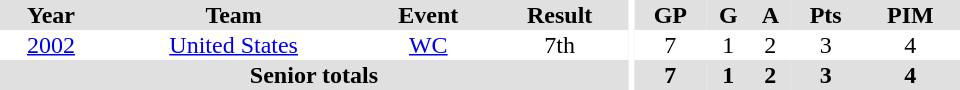<table border="0" cellpadding="1" cellspacing="0" ID="Table3" style="text-align:center; width:40em">
<tr ALIGN="center" bgcolor="#e0e0e0">
<th>Year</th>
<th>Team</th>
<th>Event</th>
<th>Result</th>
<th rowspan="99" bgcolor="#ffffff"></th>
<th>GP</th>
<th>G</th>
<th>A</th>
<th>Pts</th>
<th>PIM</th>
</tr>
<tr>
<td><a href='#'>2002</a></td>
<td><a href='#'>United States</a></td>
<td><a href='#'>WC</a></td>
<td>7th</td>
<td>7</td>
<td>1</td>
<td>2</td>
<td>3</td>
<td>4</td>
</tr>
<tr bgcolor="#e0e0e0">
<th colspan="4">Senior totals</th>
<th>7</th>
<th>1</th>
<th>2</th>
<th>3</th>
<th>4</th>
</tr>
</table>
